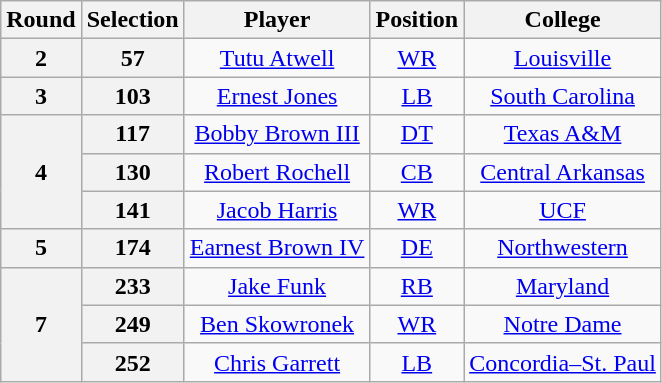<table class="wikitable" style="text-align:center">
<tr>
<th>Round</th>
<th>Selection</th>
<th>Player</th>
<th>Position</th>
<th>College</th>
</tr>
<tr>
<th>2</th>
<th>57</th>
<td><a href='#'>Tutu Atwell</a></td>
<td><a href='#'>WR</a></td>
<td><a href='#'>Louisville</a></td>
</tr>
<tr>
<th>3</th>
<th>103</th>
<td><a href='#'>Ernest Jones</a></td>
<td><a href='#'>LB</a></td>
<td><a href='#'>South Carolina</a></td>
</tr>
<tr>
<th rowspan="3">4</th>
<th>117</th>
<td><a href='#'>Bobby Brown III</a></td>
<td><a href='#'>DT</a></td>
<td><a href='#'>Texas A&M</a></td>
</tr>
<tr>
<th>130</th>
<td><a href='#'>Robert Rochell</a></td>
<td><a href='#'>CB</a></td>
<td><a href='#'>Central Arkansas</a></td>
</tr>
<tr>
<th>141</th>
<td><a href='#'>Jacob Harris</a></td>
<td><a href='#'>WR</a></td>
<td><a href='#'>UCF</a></td>
</tr>
<tr>
<th>5</th>
<th>174</th>
<td><a href='#'>Earnest Brown IV</a></td>
<td><a href='#'>DE</a></td>
<td><a href='#'>Northwestern</a></td>
</tr>
<tr>
<th rowspan="3">7</th>
<th>233</th>
<td><a href='#'>Jake Funk</a></td>
<td><a href='#'>RB</a></td>
<td><a href='#'>Maryland</a></td>
</tr>
<tr>
<th>249</th>
<td><a href='#'>Ben Skowronek</a></td>
<td><a href='#'>WR</a></td>
<td><a href='#'>Notre Dame</a></td>
</tr>
<tr>
<th>252</th>
<td><a href='#'>Chris Garrett</a></td>
<td><a href='#'>LB</a></td>
<td><a href='#'>Concordia–St. Paul</a></td>
</tr>
</table>
